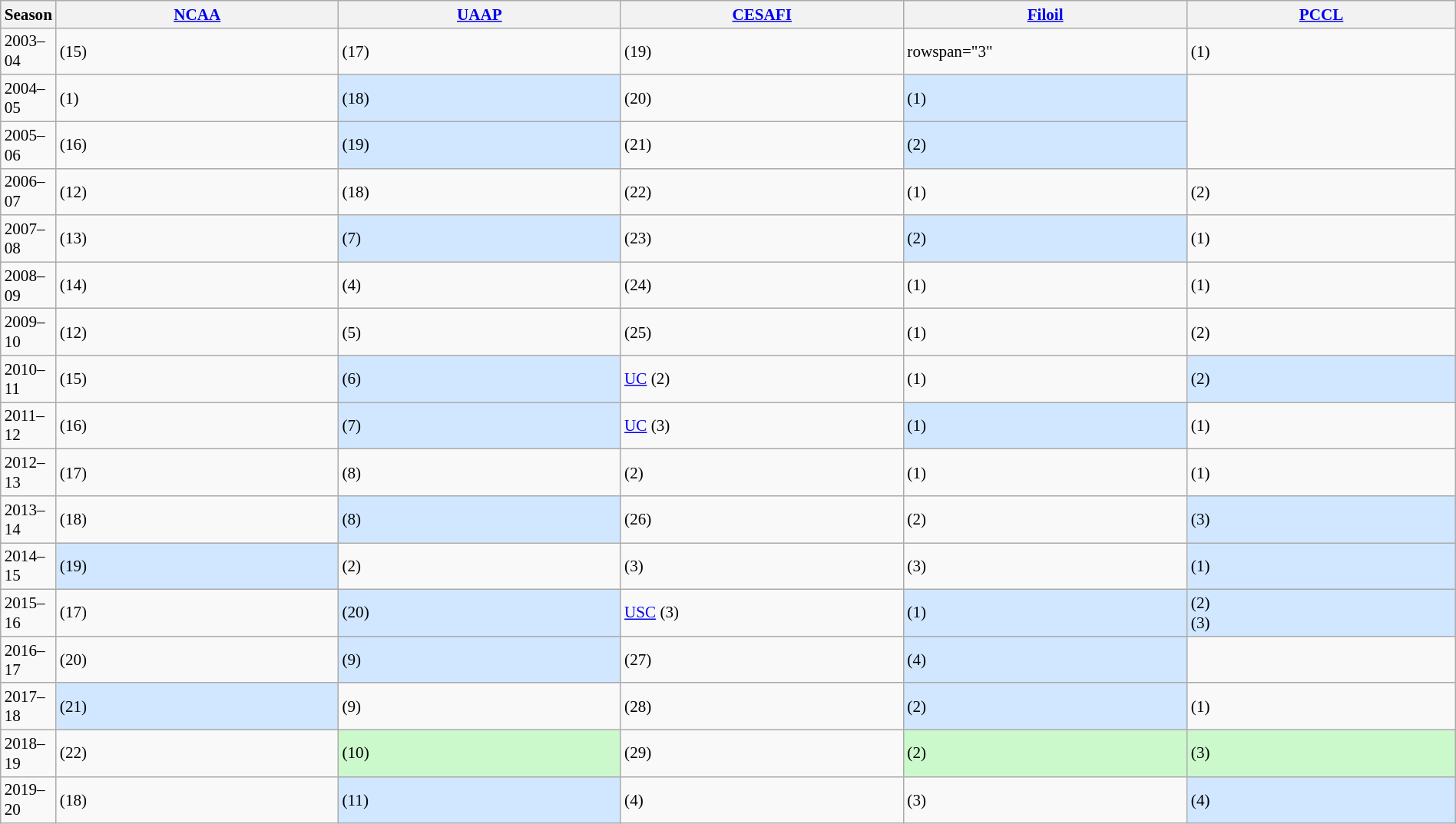<table class="wikitable" width=100% style="font-size:88%">
<tr bgcolor="#efefef">
<th width=1%>Season</th>
<th width=20%><a href='#'>NCAA</a></th>
<th width=20%><a href='#'>UAAP</a></th>
<th width=20%><a href='#'>CESAFI</a></th>
<th width=20%><a href='#'>Filoil</a></th>
<th width=20%><a href='#'>PCCL</a></th>
</tr>
<tr>
<td>2003–04</td>
<td> (15)</td>
<td> (17)</td>
<td> (19)</td>
<td>rowspan="3" </td>
<td> (1)</td>
</tr>
<tr>
<td>2004–05</td>
<td> (1)</td>
<td bgcolor=#D0E7FF> (18)</td>
<td> (20)</td>
<td bgcolor=#D0E7FF> (1)</td>
</tr>
<tr>
<td>2005–06</td>
<td> (16)</td>
<td bgcolor=#D0E7FF> (19)</td>
<td> (21)</td>
<td bgcolor=#D0E7FF> (2)</td>
</tr>
<tr>
<td>2006–07</td>
<td> (12)</td>
<td> (18)</td>
<td> (22)</td>
<td> (1)</td>
<td> (2)</td>
</tr>
<tr>
<td>2007–08</td>
<td> (13)</td>
<td bgcolor=#D0E7FF> (7)</td>
<td> (23)</td>
<td bgcolor=#D0E7FF> (2)</td>
<td> (1)</td>
</tr>
<tr>
<td>2008–09</td>
<td> (14)</td>
<td> (4)</td>
<td> (24)</td>
<td> (1)</td>
<td> (1)</td>
</tr>
<tr>
<td>2009–10</td>
<td> (12)</td>
<td> (5)</td>
<td> (25)</td>
<td> (1)</td>
<td> (2)</td>
</tr>
<tr>
<td>2010–11</td>
<td> (15)</td>
<td bgcolor=#D0E7FF> (6)</td>
<td><a href='#'>UC</a> (2)</td>
<td> (1)</td>
<td bgcolor=#D0E7FF> (2)</td>
</tr>
<tr>
<td>2011–12</td>
<td> (16)</td>
<td bgcolor=#D0E7FF> (7)</td>
<td><a href='#'>UC</a> (3)</td>
<td bgcolor=#D0E7FF> (1)</td>
<td> (1)</td>
</tr>
<tr>
<td>2012–13</td>
<td> (17)</td>
<td> (8)</td>
<td> (2)</td>
<td> (1)</td>
<td> (1)</td>
</tr>
<tr>
<td>2013–14</td>
<td> (18)</td>
<td bgcolor=#D0E7FF> (8)</td>
<td> (26)</td>
<td> (2)</td>
<td bgcolor=#D0E7FF> (3)</td>
</tr>
<tr>
<td>2014–15</td>
<td bgcolor=#D0E7FF> (19)</td>
<td> (2)</td>
<td> (3)</td>
<td> (3)</td>
<td bgcolor=#D0E7FF> (1)</td>
</tr>
<tr>
<td>2015–16</td>
<td> (17)</td>
<td bgcolor=#D0E7FF> (20)</td>
<td><a href='#'>USC</a> (3)</td>
<td bgcolor=#D0E7FF> (1)</td>
<td bgcolor=#D0E7FF> (2)<br> (3)</td>
</tr>
<tr>
<td>2016–17</td>
<td> (20)</td>
<td bgcolor=#D0E7FF> (9)</td>
<td> (27)</td>
<td bgcolor=#D0E7FF> (4)</td>
<td></td>
</tr>
<tr>
<td>2017–18</td>
<td bgcolor=#D0E7FF> (21)</td>
<td> (9)</td>
<td> (28)</td>
<td bgcolor=#D0E7FF> (2)</td>
<td> (1)</td>
</tr>
<tr>
<td>2018–19</td>
<td> (22)</td>
<td bgcolor="#CCF9CC"> (10)</td>
<td> (29)</td>
<td bgcolor="#CCF9CC"> (2)</td>
<td bgcolor="#CCF9CC"> (3)</td>
</tr>
<tr>
<td>2019–20</td>
<td> (18)</td>
<td bgcolor=#D0E7FF> (11)</td>
<td> (4)</td>
<td> (3)</td>
<td bgcolor=#D0E7FF> (4)</td>
</tr>
</table>
